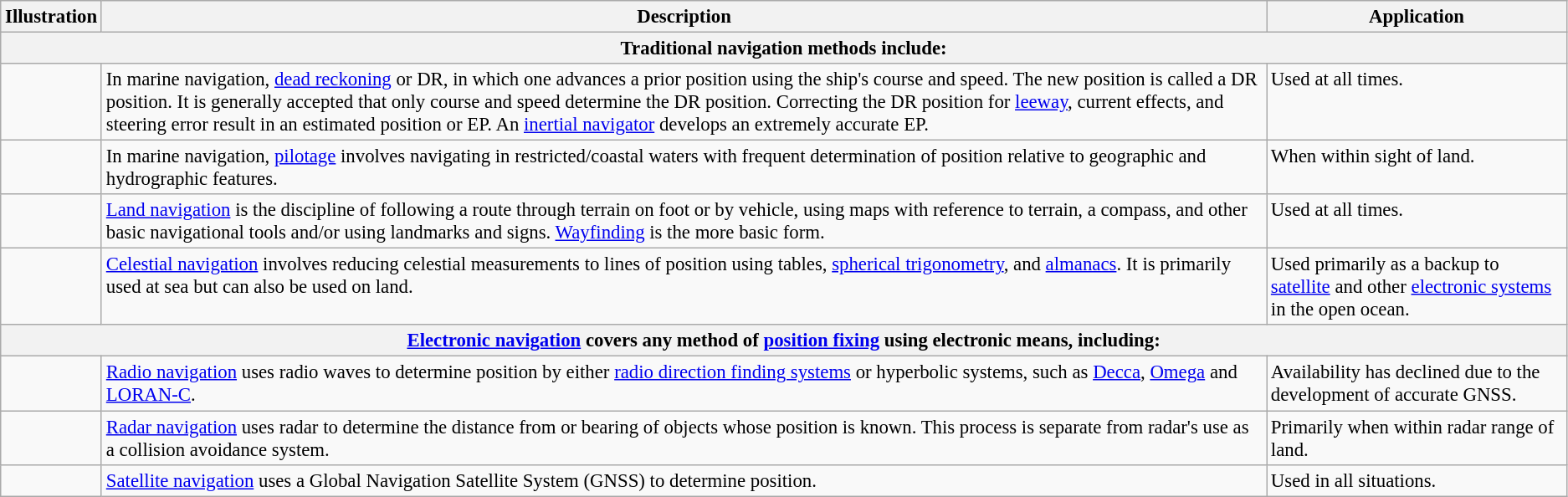<table class="wikitable" style="font-size:95%">
<tr>
<th>Illustration</th>
<th>Description</th>
<th>Application</th>
</tr>
<tr valign="top">
<th colspan="3">Traditional navigation methods include:</th>
</tr>
<tr valign="top">
<td></td>
<td>In marine navigation, <a href='#'>dead reckoning</a> or DR, in which one advances a prior position using the ship's course and speed. The new position is called a DR position. It is generally accepted that only course and speed determine the DR position. Correcting the DR position for <a href='#'>leeway</a>, current effects, and steering error result in an estimated position or EP. An <a href='#'>inertial navigator</a> develops an extremely accurate EP.</td>
<td>Used at all times.</td>
</tr>
<tr valign="top">
<td></td>
<td>In marine navigation, <a href='#'>pilotage</a> involves navigating in restricted/coastal waters with frequent determination of position relative to geographic and hydrographic features.</td>
<td>When within sight of land.</td>
</tr>
<tr valign="top">
<td></td>
<td><a href='#'>Land navigation</a> is the discipline of following a route through terrain on foot or by vehicle, using maps with reference to terrain, a compass, and other basic navigational tools and/or using landmarks and signs. <a href='#'>Wayfinding</a> is the more basic form.</td>
<td>Used at all times.</td>
</tr>
<tr valign="top">
<td></td>
<td><a href='#'>Celestial navigation</a> involves reducing celestial measurements to lines of position using tables, <a href='#'>spherical trigonometry</a>, and <a href='#'>almanacs</a>. It is primarily used at sea but can also be used on land.</td>
<td>Used primarily as a backup to <a href='#'>satellite</a> and other <a href='#'>electronic systems</a> in the open ocean.</td>
</tr>
<tr valign="top">
<th colspan="3"><a href='#'>Electronic navigation</a> covers any method of <a href='#'>position fixing</a> using electronic means, including:</th>
</tr>
<tr valign="top">
<td></td>
<td><a href='#'>Radio navigation</a> uses radio waves to determine position by either <a href='#'>radio direction finding systems</a> or hyperbolic systems, such as <a href='#'>Decca</a>, <a href='#'>Omega</a> and <a href='#'>LORAN-C</a>.</td>
<td>Availability has declined due to the development of accurate GNSS.</td>
</tr>
<tr valign="top">
<td></td>
<td><a href='#'>Radar navigation</a> uses radar to determine the distance from or bearing of objects whose position is known. This process is separate from radar's use as a collision avoidance system.</td>
<td>Primarily when within radar range of land.</td>
</tr>
<tr valign="top">
<td></td>
<td><a href='#'>Satellite navigation</a> uses a Global Navigation Satellite System (GNSS) to determine position.</td>
<td>Used in all situations.</td>
</tr>
</table>
